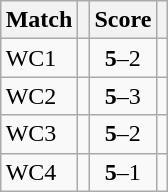<table class="wikitable" style="font-size: 100%; margin: 1em auto 1em auto;">
<tr>
<th>Match</th>
<th></th>
<th>Score</th>
<th></th>
</tr>
<tr>
<td>WC1</td>
<td><strong></strong></td>
<td align="center"><strong>5</strong>–2</td>
<td></td>
</tr>
<tr>
<td>WC2</td>
<td><strong></strong></td>
<td align="center"><strong>5</strong>–3</td>
<td></td>
</tr>
<tr>
<td>WC3</td>
<td><strong></strong></td>
<td align="center"><strong>5</strong>–2</td>
<td></td>
</tr>
<tr>
<td>WC4</td>
<td><strong></strong></td>
<td align="center"><strong>5</strong>–1</td>
<td></td>
</tr>
</table>
